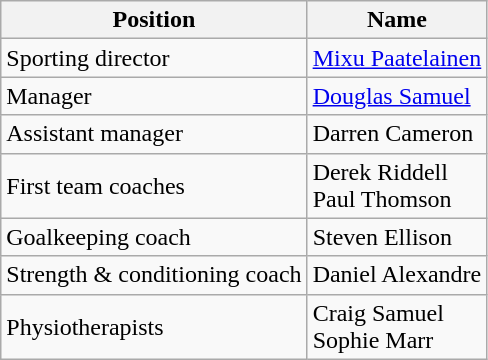<table class="wikitable">
<tr>
<th>Position</th>
<th>Name</th>
</tr>
<tr>
<td>Sporting director</td>
<td><a href='#'>Mixu Paatelainen</a></td>
</tr>
<tr>
<td>Manager</td>
<td><a href='#'>Douglas Samuel</a></td>
</tr>
<tr>
<td>Assistant manager</td>
<td>Darren Cameron</td>
</tr>
<tr>
<td>First team coaches</td>
<td>Derek Riddell<br>Paul Thomson</td>
</tr>
<tr>
<td>Goalkeeping coach</td>
<td>Steven Ellison</td>
</tr>
<tr>
<td>Strength & conditioning coach</td>
<td>Daniel Alexandre</td>
</tr>
<tr>
<td>Physiotherapists</td>
<td>Craig Samuel<br>Sophie Marr</td>
</tr>
</table>
